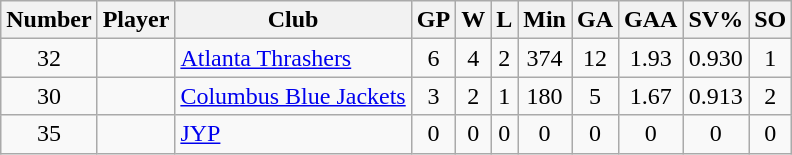<table class="wikitable sortable" style="text-align:center; padding:4px; border-spacing=0;">
<tr>
<th>Number</th>
<th>Player</th>
<th>Club</th>
<th>GP</th>
<th>W</th>
<th>L</th>
<th>Min</th>
<th>GA</th>
<th>GAA</th>
<th>SV%</th>
<th>SO</th>
</tr>
<tr>
<td>32</td>
<td align=left></td>
<td align=left><a href='#'>Atlanta Thrashers</a></td>
<td>6</td>
<td>4</td>
<td>2</td>
<td>374</td>
<td>12</td>
<td>1.93</td>
<td>0.930</td>
<td>1</td>
</tr>
<tr>
<td>30</td>
<td align=left></td>
<td align=left><a href='#'>Columbus Blue Jackets</a></td>
<td>3</td>
<td>2</td>
<td>1</td>
<td>180</td>
<td>5</td>
<td>1.67</td>
<td>0.913</td>
<td>2</td>
</tr>
<tr>
<td>35</td>
<td align=left></td>
<td align=left><a href='#'>JYP</a></td>
<td>0</td>
<td>0</td>
<td>0</td>
<td>0</td>
<td>0</td>
<td>0</td>
<td>0</td>
<td>0</td>
</tr>
</table>
